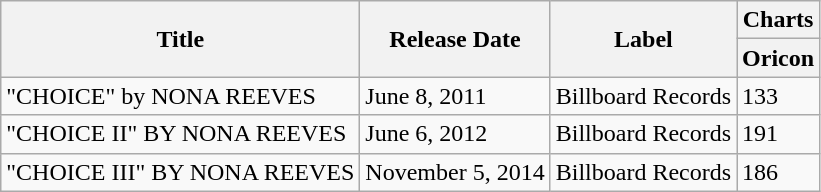<table class="wikitable">
<tr>
<th rowspan="2">Title</th>
<th rowspan="2">Release Date</th>
<th rowspan="2">Label</th>
<th>Charts</th>
</tr>
<tr>
<th>Oricon</th>
</tr>
<tr>
<td>"CHOICE" by NONA REEVES</td>
<td>June 8, 2011</td>
<td>Billboard Records</td>
<td>133</td>
</tr>
<tr>
<td>"CHOICE II" BY NONA REEVES</td>
<td>June 6, 2012</td>
<td>Billboard Records</td>
<td>191</td>
</tr>
<tr>
<td>"CHOICE III" BY NONA REEVES</td>
<td>November 5, 2014</td>
<td>Billboard Records</td>
<td>186</td>
</tr>
</table>
